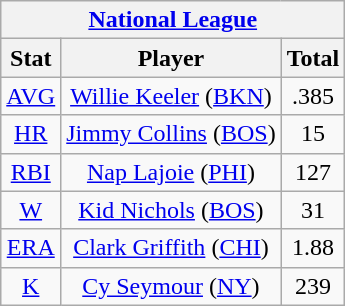<table class="wikitable" style="text-align:center;">
<tr>
<th colspan="3"><a href='#'>National League</a></th>
</tr>
<tr>
<th>Stat</th>
<th>Player</th>
<th>Total</th>
</tr>
<tr>
<td><a href='#'>AVG</a></td>
<td><a href='#'>Willie Keeler</a> (<a href='#'>BKN</a>)</td>
<td>.385</td>
</tr>
<tr>
<td><a href='#'>HR</a></td>
<td><a href='#'>Jimmy Collins</a> (<a href='#'>BOS</a>)</td>
<td>15</td>
</tr>
<tr>
<td><a href='#'>RBI</a></td>
<td><a href='#'>Nap Lajoie</a> (<a href='#'>PHI</a>)</td>
<td>127</td>
</tr>
<tr>
<td><a href='#'>W</a></td>
<td><a href='#'>Kid Nichols</a> (<a href='#'>BOS</a>)</td>
<td>31</td>
</tr>
<tr>
<td><a href='#'>ERA</a></td>
<td><a href='#'>Clark Griffith</a> (<a href='#'>CHI</a>)</td>
<td>1.88</td>
</tr>
<tr>
<td><a href='#'>K</a></td>
<td><a href='#'>Cy Seymour</a> (<a href='#'>NY</a>)</td>
<td>239</td>
</tr>
</table>
